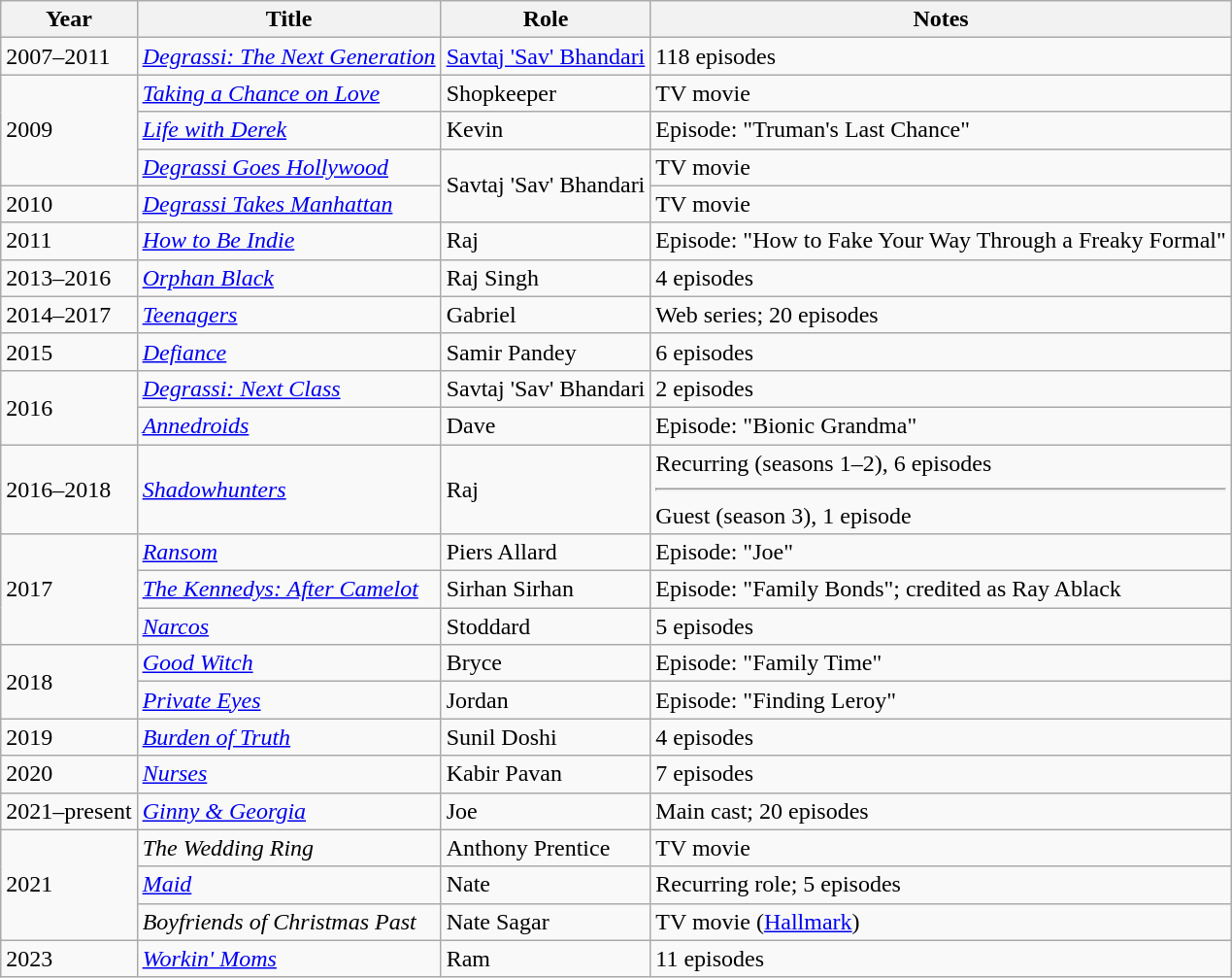<table class="wikitable sortable">
<tr>
<th>Year</th>
<th>Title</th>
<th>Role</th>
<th>Notes</th>
</tr>
<tr>
<td>2007–2011</td>
<td><em><a href='#'>Degrassi: The Next Generation</a></em></td>
<td><a href='#'>Savtaj 'Sav' Bhandari</a></td>
<td>118 episodes</td>
</tr>
<tr>
<td rowspan="3">2009</td>
<td><em><a href='#'>Taking a Chance on Love</a></em></td>
<td>Shopkeeper</td>
<td>TV movie</td>
</tr>
<tr>
<td><em><a href='#'>Life with Derek</a></em></td>
<td>Kevin</td>
<td>Episode: "Truman's Last Chance"</td>
</tr>
<tr>
<td><em><a href='#'>Degrassi Goes Hollywood</a></em></td>
<td rowspan="2">Savtaj 'Sav' Bhandari</td>
<td>TV movie</td>
</tr>
<tr>
<td>2010</td>
<td><em><a href='#'>Degrassi Takes Manhattan</a></em></td>
<td>TV movie</td>
</tr>
<tr>
<td>2011</td>
<td><em><a href='#'>How to Be Indie</a></em></td>
<td>Raj</td>
<td>Episode: "How to Fake Your Way Through a Freaky Formal"</td>
</tr>
<tr>
<td>2013–2016</td>
<td><em><a href='#'>Orphan Black</a></em></td>
<td>Raj Singh</td>
<td>4 episodes</td>
</tr>
<tr>
<td>2014–2017</td>
<td><em><a href='#'>Teenagers</a></em></td>
<td>Gabriel</td>
<td>Web series; 20 episodes</td>
</tr>
<tr>
<td>2015</td>
<td><em><a href='#'>Defiance</a></em></td>
<td>Samir Pandey</td>
<td>6 episodes</td>
</tr>
<tr>
<td rowspan="2">2016</td>
<td><em><a href='#'>Degrassi: Next Class</a></em></td>
<td>Savtaj 'Sav' Bhandari</td>
<td>2 episodes</td>
</tr>
<tr>
<td><em><a href='#'>Annedroids</a></em></td>
<td>Dave</td>
<td>Episode: "Bionic Grandma"</td>
</tr>
<tr>
<td>2016–2018</td>
<td><em><a href='#'>Shadowhunters</a></em></td>
<td>Raj</td>
<td>Recurring (seasons 1–2), 6 episodes <hr> Guest (season 3), 1 episode</td>
</tr>
<tr>
<td rowspan="3">2017</td>
<td><em><a href='#'>Ransom</a></em></td>
<td>Piers Allard</td>
<td>Episode: "Joe"</td>
</tr>
<tr>
<td data-sort-value="Kennedys: After Camelot, The"><em><a href='#'>The Kennedys: After Camelot</a></em></td>
<td>Sirhan Sirhan</td>
<td>Episode: "Family Bonds"; credited as Ray Ablack</td>
</tr>
<tr>
<td><em><a href='#'>Narcos</a></em></td>
<td>Stoddard</td>
<td>5 episodes</td>
</tr>
<tr>
<td rowspan="2">2018</td>
<td><em><a href='#'>Good Witch</a></em></td>
<td>Bryce</td>
<td>Episode: "Family Time"</td>
</tr>
<tr>
<td><em><a href='#'>Private Eyes</a></em></td>
<td>Jordan</td>
<td>Episode: "Finding Leroy"</td>
</tr>
<tr>
<td>2019</td>
<td><em><a href='#'>Burden of Truth</a></em></td>
<td>Sunil Doshi</td>
<td>4 episodes</td>
</tr>
<tr>
<td>2020</td>
<td><em><a href='#'>Nurses</a></em></td>
<td>Kabir Pavan</td>
<td>7 episodes</td>
</tr>
<tr>
<td>2021–present</td>
<td><em><a href='#'>Ginny & Georgia</a></em></td>
<td>Joe</td>
<td>Main cast; 20 episodes</td>
</tr>
<tr>
<td rowspan="3">2021</td>
<td data-sort-value="Wedding Ring, The"><em>The Wedding Ring</em></td>
<td>Anthony Prentice</td>
<td>TV movie</td>
</tr>
<tr>
<td><em><a href='#'>Maid</a></em></td>
<td>Nate</td>
<td>Recurring role; 5 episodes</td>
</tr>
<tr>
<td><em>Boyfriends of Christmas Past</em></td>
<td>Nate Sagar</td>
<td>TV movie (<a href='#'>Hallmark</a>)</td>
</tr>
<tr>
<td>2023</td>
<td><em><a href='#'>Workin' Moms</a></em></td>
<td>Ram</td>
<td>11 episodes</td>
</tr>
</table>
